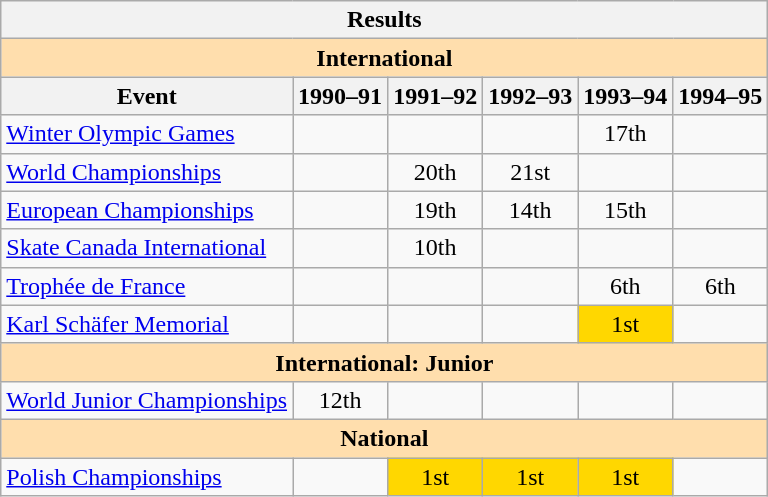<table class="wikitable" style="text-align:center">
<tr>
<th colspan=6 align=center><strong>Results</strong></th>
</tr>
<tr>
<th style="background-color: #ffdead; " colspan=6 align=center><strong>International</strong></th>
</tr>
<tr>
<th>Event</th>
<th>1990–91</th>
<th>1991–92</th>
<th>1992–93</th>
<th>1993–94</th>
<th>1994–95</th>
</tr>
<tr>
<td align=left><a href='#'>Winter Olympic Games</a></td>
<td></td>
<td></td>
<td></td>
<td>17th</td>
<td></td>
</tr>
<tr>
<td align=left><a href='#'>World Championships</a></td>
<td></td>
<td>20th</td>
<td>21st</td>
<td></td>
<td></td>
</tr>
<tr>
<td align=left><a href='#'>European Championships</a></td>
<td></td>
<td>19th</td>
<td>14th</td>
<td>15th</td>
<td></td>
</tr>
<tr>
<td align=left><a href='#'>Skate Canada International</a></td>
<td></td>
<td>10th</td>
<td></td>
<td></td>
<td></td>
</tr>
<tr>
<td align=left><a href='#'>Trophée de France</a></td>
<td></td>
<td></td>
<td></td>
<td>6th</td>
<td>6th</td>
</tr>
<tr>
<td align=left><a href='#'>Karl Schäfer Memorial</a></td>
<td></td>
<td></td>
<td></td>
<td bgcolor=gold>1st</td>
<td></td>
</tr>
<tr>
<th style="background-color: #ffdead; " colspan=6 align=center><strong>International: Junior</strong></th>
</tr>
<tr>
<td align=left><a href='#'>World Junior Championships</a></td>
<td>12th</td>
<td></td>
<td></td>
<td></td>
<td></td>
</tr>
<tr>
<th style="background-color: #ffdead; " colspan=6 align=center><strong>National</strong></th>
</tr>
<tr>
<td align=left><a href='#'>Polish Championships</a></td>
<td></td>
<td bgcolor=gold>1st</td>
<td bgcolor=gold>1st</td>
<td bgcolor=gold>1st</td>
<td></td>
</tr>
</table>
